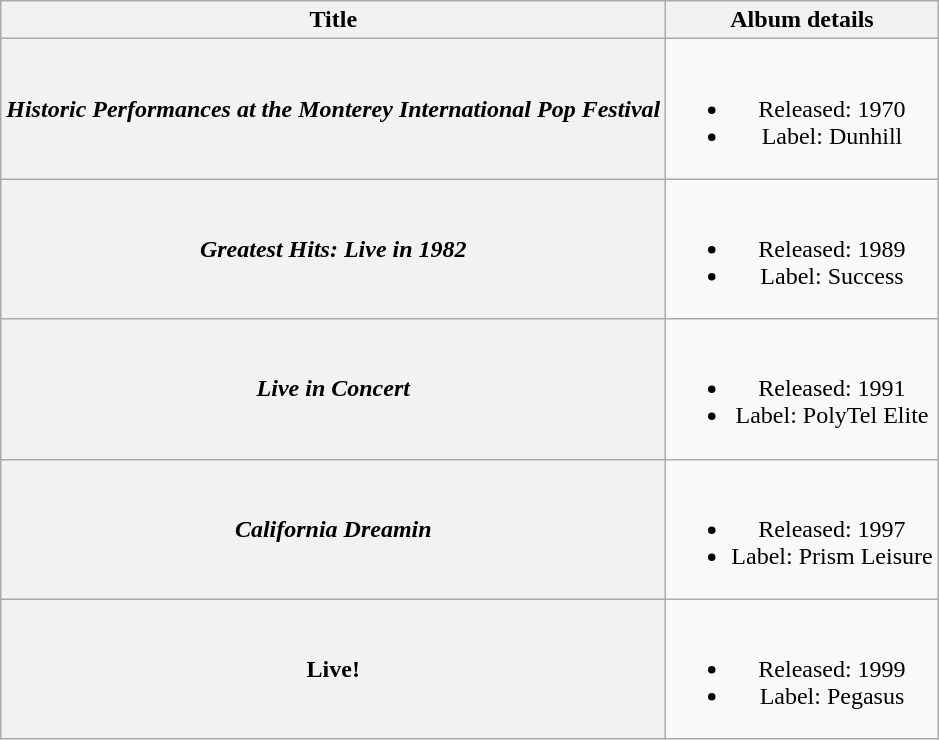<table class="wikitable plainrowheaders" style="text-align:center">
<tr>
<th scope="col">Title</th>
<th scope="col">Album details</th>
</tr>
<tr>
<th scope="row"><em>Historic Performances at the Monterey International Pop Festival</em></th>
<td><br><ul><li>Released: 1970</li><li>Label: Dunhill </li></ul></td>
</tr>
<tr>
<th scope="row"><em>Greatest Hits: Live in 1982</em></th>
<td><br><ul><li>Released: 1989</li><li>Label: Success </li></ul></td>
</tr>
<tr>
<th scope="row"><em>Live in Concert</em></th>
<td><br><ul><li>Released: 1991</li><li>Label: PolyTel Elite </li></ul></td>
</tr>
<tr>
<th scope="row"><em>California Dreamin<strong></th>
<td><br><ul><li>Released: 1997</li><li>Label: Prism Leisure </li></ul></td>
</tr>
<tr>
<th scope="row"></em>Live!<em></th>
<td><br><ul><li>Released: 1999</li><li>Label: Pegasus </li></ul></td>
</tr>
</table>
